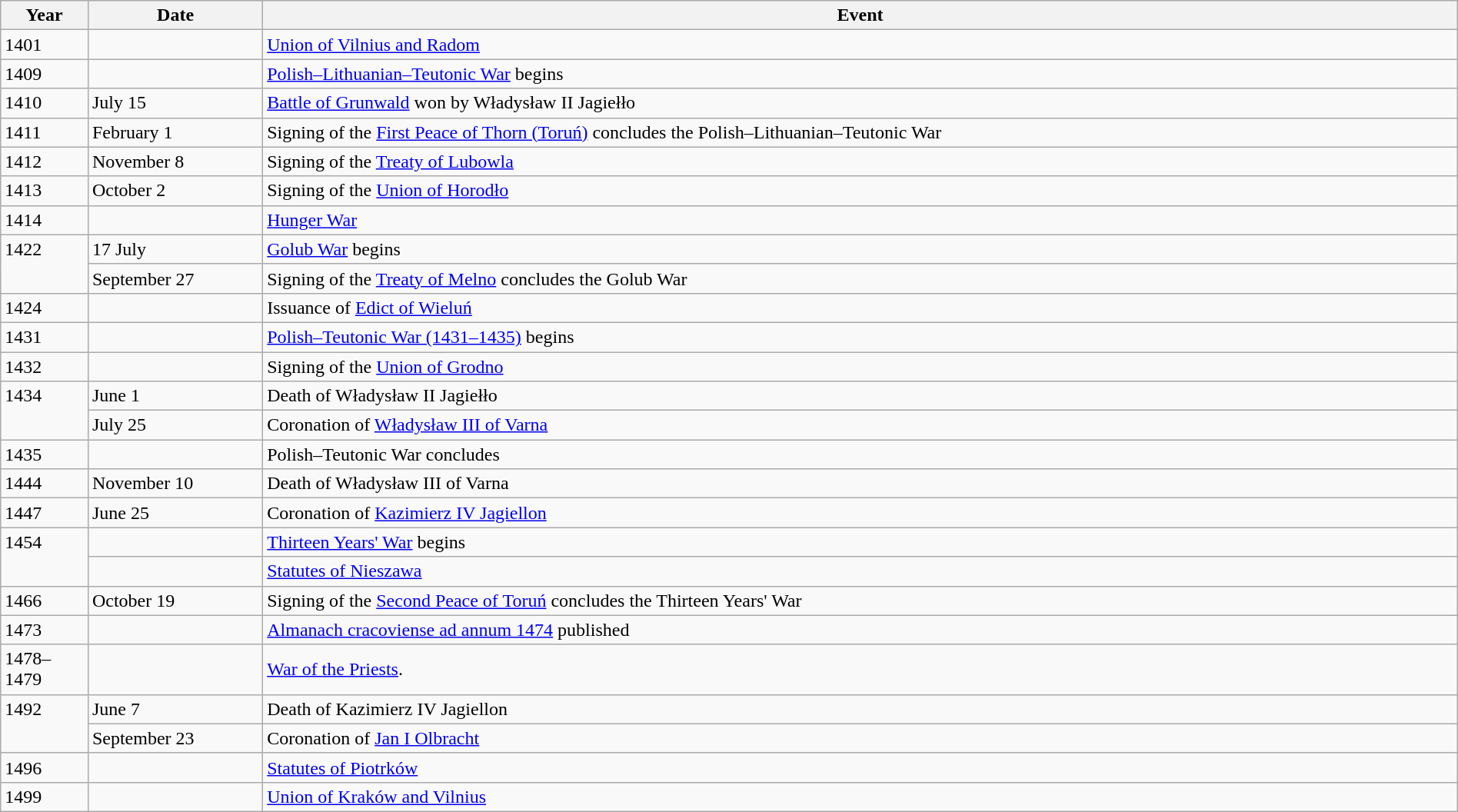<table class="wikitable" width="100%">
<tr>
<th style="width:6%">Year</th>
<th style="width:12%">Date</th>
<th>Event</th>
</tr>
<tr>
<td>1401</td>
<td></td>
<td><a href='#'>Union of Vilnius and Radom</a></td>
</tr>
<tr>
<td>1409</td>
<td></td>
<td><a href='#'>Polish–Lithuanian–Teutonic War</a> begins</td>
</tr>
<tr>
<td>1410</td>
<td>July 15</td>
<td><a href='#'>Battle of Grunwald</a> won by Władysław II Jagiełło</td>
</tr>
<tr>
<td>1411</td>
<td>February 1</td>
<td>Signing of the <a href='#'>First Peace of Thorn (Toruń)</a> concludes the Polish–Lithuanian–Teutonic War</td>
</tr>
<tr>
<td>1412</td>
<td>November 8</td>
<td>Signing of the <a href='#'>Treaty of Lubowla</a></td>
</tr>
<tr>
<td>1413</td>
<td>October 2</td>
<td>Signing of the <a href='#'>Union of Horodło</a></td>
</tr>
<tr>
<td>1414</td>
<td></td>
<td><a href='#'>Hunger War</a></td>
</tr>
<tr>
<td rowspan="2" valign="top">1422</td>
<td>17 July</td>
<td><a href='#'>Golub War</a> begins</td>
</tr>
<tr>
<td>September 27</td>
<td>Signing of the <a href='#'>Treaty of Melno</a> concludes the Golub War</td>
</tr>
<tr>
<td>1424</td>
<td></td>
<td>Issuance of <a href='#'>Edict of Wieluń</a></td>
</tr>
<tr>
<td>1431</td>
<td></td>
<td><a href='#'>Polish–Teutonic War (1431–1435)</a> begins</td>
</tr>
<tr>
<td>1432</td>
<td></td>
<td>Signing of the <a href='#'>Union of Grodno</a></td>
</tr>
<tr>
<td rowspan="2" valign="top">1434</td>
<td>June 1</td>
<td>Death of Władysław II Jagiełło</td>
</tr>
<tr>
<td>July 25</td>
<td>Coronation of <a href='#'>Władysław III of Varna</a></td>
</tr>
<tr>
<td>1435</td>
<td></td>
<td>Polish–Teutonic War concludes</td>
</tr>
<tr>
<td>1444</td>
<td>November 10</td>
<td>Death of Władysław III of Varna</td>
</tr>
<tr>
<td>1447</td>
<td>June 25</td>
<td>Coronation of <a href='#'>Kazimierz IV Jagiellon</a></td>
</tr>
<tr>
<td rowspan="2" valign="top">1454</td>
<td></td>
<td><a href='#'>Thirteen Years' War</a> begins</td>
</tr>
<tr>
<td></td>
<td><a href='#'>Statutes of Nieszawa</a></td>
</tr>
<tr>
<td>1466</td>
<td>October 19</td>
<td>Signing of the <a href='#'>Second Peace of Toruń</a> concludes the Thirteen Years' War</td>
</tr>
<tr>
<td>1473</td>
<td></td>
<td><a href='#'>Almanach cracoviense ad annum 1474</a> published</td>
</tr>
<tr>
<td>1478–1479</td>
<td></td>
<td><a href='#'>War of the Priests</a>.</td>
</tr>
<tr>
<td rowspan="2" valign="top">1492</td>
<td>June 7</td>
<td>Death of Kazimierz IV Jagiellon</td>
</tr>
<tr>
<td>September 23</td>
<td>Coronation of <a href='#'>Jan I Olbracht</a></td>
</tr>
<tr>
<td>1496</td>
<td></td>
<td><a href='#'>Statutes of Piotrków</a></td>
</tr>
<tr>
<td>1499</td>
<td></td>
<td><a href='#'>Union of Kraków and Vilnius</a></td>
</tr>
</table>
